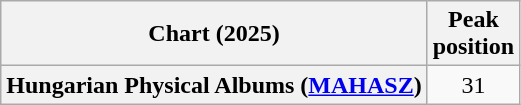<table class="wikitable sortable plainrowheaders" style="text-align:center">
<tr>
<th scope="col">Chart (2025)</th>
<th scope="col">Peak<br>position</th>
</tr>
<tr>
<th scope="row">Hungarian Physical Albums (<a href='#'>MAHASZ</a>)</th>
<td>31</td>
</tr>
</table>
